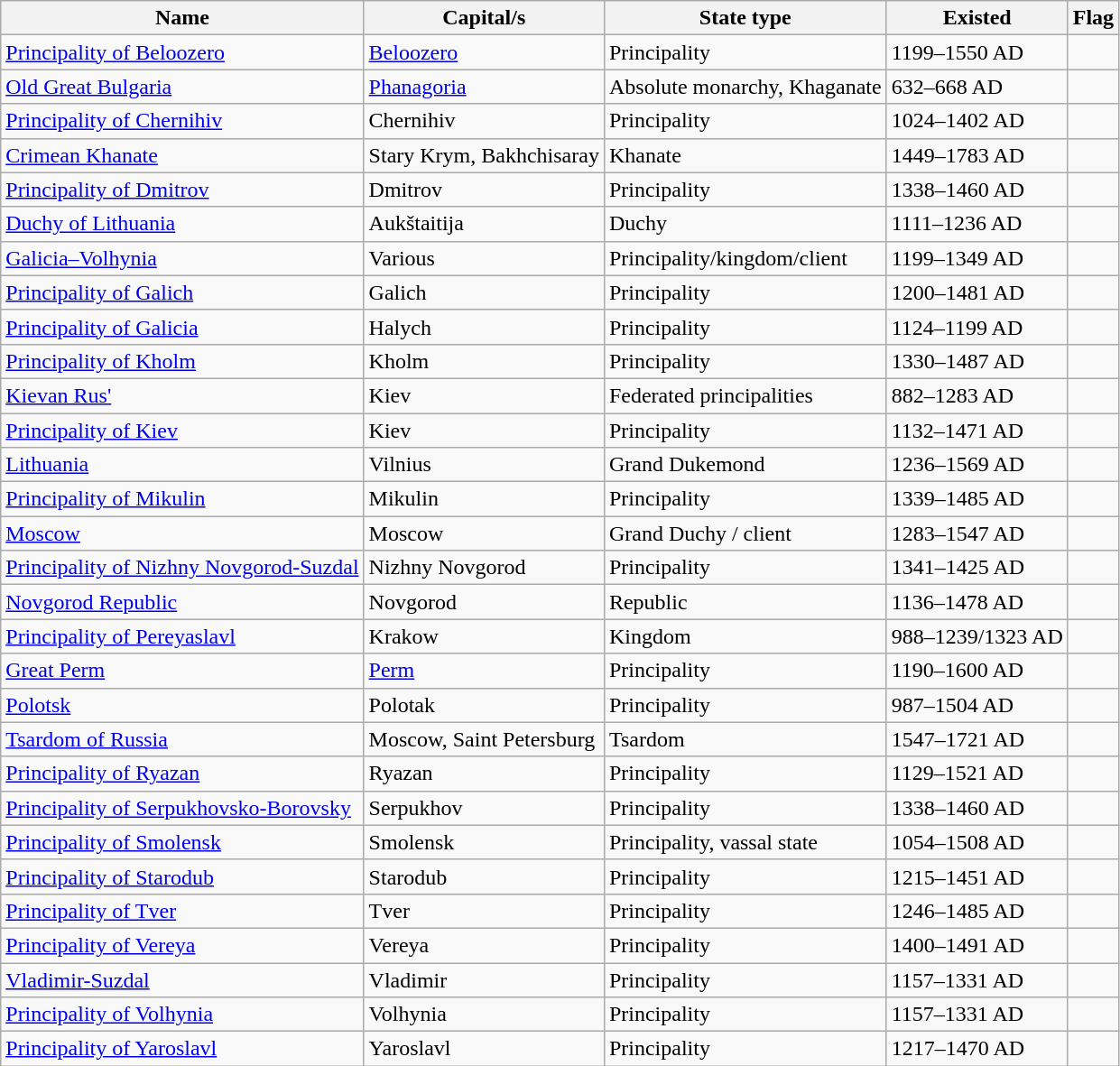<table class="wikitable sortable" border="1">
<tr>
<th>Name</th>
<th>Capital/s</th>
<th>State type</th>
<th>Existed</th>
<th>Flag</th>
</tr>
<tr>
<td><a href='#'>Principality of Beloozero</a></td>
<td><a href='#'>Beloozero</a></td>
<td>Principality</td>
<td>1199–1550 AD</td>
<td></td>
</tr>
<tr>
<td><a href='#'>Old Great Bulgaria</a></td>
<td><a href='#'>Phanagoria</a></td>
<td>Absolute monarchy, Khaganate</td>
<td>632–668 AD</td>
<td></td>
</tr>
<tr>
<td><a href='#'>Principality of Chernihiv</a></td>
<td>Chernihiv</td>
<td>Principality</td>
<td>1024–1402 AD</td>
<td></td>
</tr>
<tr>
<td><a href='#'>Crimean Khanate</a></td>
<td>Stary Krym, Bakhchisaray</td>
<td>Khanate</td>
<td>1449–1783 AD</td>
<td></td>
</tr>
<tr>
<td><a href='#'>Principality of Dmitrov</a></td>
<td>Dmitrov</td>
<td>Principality</td>
<td>1338–1460 AD</td>
<td></td>
</tr>
<tr>
<td><a href='#'>Duchy of Lithuania</a></td>
<td>Aukštaitija</td>
<td>Duchy</td>
<td>1111–1236 AD</td>
<td></td>
</tr>
<tr>
<td><a href='#'>Galicia–Volhynia</a></td>
<td>Various</td>
<td>Principality/kingdom/client</td>
<td>1199–1349 AD</td>
<td></td>
</tr>
<tr>
<td><a href='#'>Principality of Galich</a></td>
<td>Galich</td>
<td>Principality</td>
<td>1200–1481 AD</td>
<td></td>
</tr>
<tr>
<td><a href='#'>Principality of Galicia</a></td>
<td>Halych</td>
<td>Principality</td>
<td>1124–1199 AD</td>
<td></td>
</tr>
<tr>
<td><a href='#'>Principality of Kholm</a></td>
<td>Kholm</td>
<td>Principality</td>
<td>1330–1487 AD</td>
<td></td>
</tr>
<tr>
<td><a href='#'>Kievan Rus'</a></td>
<td>Kiev</td>
<td>Federated principalities</td>
<td>882–1283 AD</td>
<td></td>
</tr>
<tr>
<td><a href='#'>Principality of Kiev</a></td>
<td>Kiev</td>
<td>Principality</td>
<td>1132–1471 AD</td>
<td></td>
</tr>
<tr>
<td><a href='#'>Lithuania</a></td>
<td>Vilnius</td>
<td>Grand Dukemond</td>
<td>1236–1569 AD</td>
<td></td>
</tr>
<tr>
<td><a href='#'>Principality of Mikulin</a></td>
<td>Mikulin</td>
<td>Principality</td>
<td>1339–1485 AD</td>
<td></td>
</tr>
<tr>
<td><a href='#'>Moscow</a></td>
<td>Moscow</td>
<td>Grand Duchy / client</td>
<td>1283–1547 AD</td>
<td></td>
</tr>
<tr>
<td><a href='#'>Principality of Nizhny Novgorod-Suzdal</a></td>
<td>Nizhny Novgorod</td>
<td>Principality</td>
<td>1341–1425 AD</td>
<td></td>
</tr>
<tr>
<td><a href='#'>Novgorod Republic</a></td>
<td>Novgorod</td>
<td>Republic</td>
<td>1136–1478 AD</td>
<td></td>
</tr>
<tr>
<td><a href='#'>Principality of Pereyaslavl</a></td>
<td>Krakow</td>
<td>Kingdom</td>
<td>988–1239/1323 AD</td>
<td></td>
</tr>
<tr>
<td><a href='#'>Great Perm</a></td>
<td><a href='#'>Perm</a></td>
<td>Principality</td>
<td>1190–1600 AD</td>
<td></td>
</tr>
<tr>
<td><a href='#'>Polotsk</a></td>
<td>Polotak</td>
<td>Principality</td>
<td>987–1504 AD</td>
<td></td>
</tr>
<tr>
<td><a href='#'>Tsardom of Russia</a></td>
<td>Moscow, Saint Petersburg</td>
<td>Tsardom</td>
<td>1547–1721 AD</td>
<td></td>
</tr>
<tr>
<td><a href='#'>Principality of Ryazan</a></td>
<td>Ryazan</td>
<td>Principality</td>
<td>1129–1521 AD</td>
<td></td>
</tr>
<tr>
<td><a href='#'>Principality of Serpukhovsko-Borovsky</a></td>
<td>Serpukhov</td>
<td>Principality</td>
<td>1338–1460 AD</td>
<td></td>
</tr>
<tr>
<td><a href='#'>Principality of Smolensk</a></td>
<td>Smolensk</td>
<td>Principality, vassal state</td>
<td>1054–1508 AD</td>
<td></td>
</tr>
<tr>
<td><a href='#'>Principality of Starodub</a></td>
<td>Starodub</td>
<td>Principality</td>
<td>1215–1451 AD</td>
<td></td>
</tr>
<tr>
<td><a href='#'>Principality of Tver</a></td>
<td>Tver</td>
<td>Principality</td>
<td>1246–1485 AD</td>
<td></td>
</tr>
<tr>
<td><a href='#'>Principality of Vereya</a></td>
<td>Vereya</td>
<td>Principality</td>
<td>1400–1491 AD</td>
<td></td>
</tr>
<tr>
<td><a href='#'>Vladimir-Suzdal</a></td>
<td>Vladimir</td>
<td>Principality</td>
<td>1157–1331 AD</td>
<td></td>
</tr>
<tr>
<td><a href='#'>Principality of Volhynia</a></td>
<td>Volhynia</td>
<td>Principality</td>
<td>1157–1331 AD</td>
<td></td>
</tr>
<tr>
<td><a href='#'>Principality of Yaroslavl</a></td>
<td>Yaroslavl</td>
<td>Principality</td>
<td>1217–1470 AD</td>
<td></td>
</tr>
</table>
